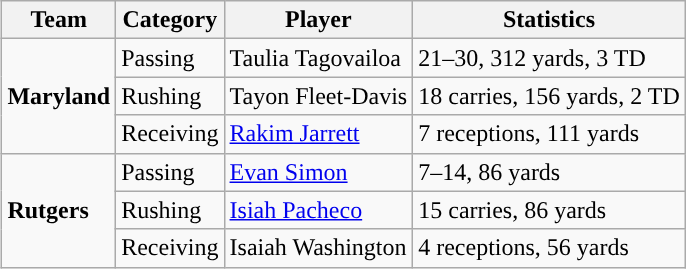<table class="wikitable" style="float: right;">
<tr>
<th>Team</th>
<th>Category</th>
<th>Player</th>
<th>Statistics</th>
</tr>
<tr>
<td rowspan=3><strong>Maryland</strong></td>
<td>Passing</td>
<td>Taulia Tagovailoa</td>
<td>21–30, 312 yards, 3 TD</td>
</tr>
<tr>
<td>Rushing</td>
<td>Tayon Fleet-Davis</td>
<td>18 carries, 156 yards, 2 TD</td>
</tr>
<tr>
<td>Receiving</td>
<td><a href='#'>Rakim Jarrett</a></td>
<td>7 receptions, 111 yards</td>
</tr>
<tr>
<td rowspan=3><strong>Rutgers</strong></td>
<td>Passing</td>
<td><a href='#'>Evan Simon</a></td>
<td>7–14, 86 yards</td>
</tr>
<tr>
<td>Rushing</td>
<td><a href='#'>Isiah Pacheco</a></td>
<td>15 carries, 86 yards</td>
</tr>
<tr>
<td>Receiving</td>
<td>Isaiah Washington</td>
<td>4 receptions, 56 yards</td>
</tr>
</table>
